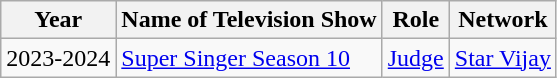<table class="wikitable">
<tr>
<th>Year</th>
<th>Name of Television Show</th>
<th>Role</th>
<th>Network</th>
</tr>
<tr>
<td>2023-2024</td>
<td><a href='#'>Super Singer Season 10</a></td>
<td><a href='#'>Judge</a></td>
<td><a href='#'>Star Vijay</a></td>
</tr>
</table>
